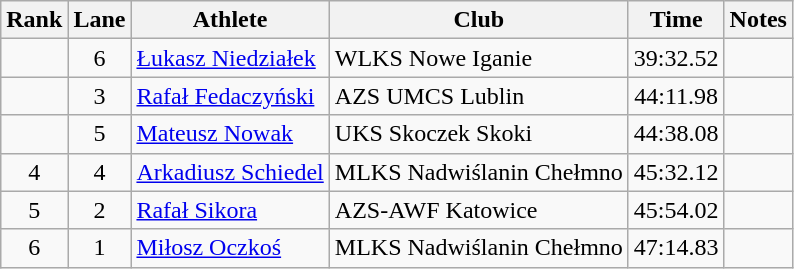<table class="wikitable sortable" style="text-align:center">
<tr>
<th>Rank</th>
<th>Lane</th>
<th>Athlete</th>
<th>Club</th>
<th>Time</th>
<th>Notes</th>
</tr>
<tr>
<td></td>
<td>6</td>
<td align=left><a href='#'>Łukasz Niedziałek</a></td>
<td align=left>WLKS Nowe Iganie</td>
<td>39:32.52</td>
<td></td>
</tr>
<tr>
<td></td>
<td>3</td>
<td align=left><a href='#'>Rafał Fedaczyński</a></td>
<td align=left>AZS UMCS Lublin</td>
<td>44:11.98</td>
<td></td>
</tr>
<tr>
<td></td>
<td>5</td>
<td align=left><a href='#'>Mateusz Nowak</a></td>
<td align=left>UKS Skoczek Skoki</td>
<td>44:38.08</td>
<td></td>
</tr>
<tr>
<td>4</td>
<td>4</td>
<td align=left><a href='#'>Arkadiusz Schiedel</a></td>
<td align=left>MLKS Nadwiślanin Chełmno</td>
<td>45:32.12</td>
<td></td>
</tr>
<tr>
<td>5</td>
<td>2</td>
<td align=left><a href='#'>Rafał Sikora</a></td>
<td align=left>AZS-AWF Katowice</td>
<td>45:54.02</td>
<td></td>
</tr>
<tr>
<td>6</td>
<td>1</td>
<td align=left><a href='#'>Miłosz Oczkoś</a></td>
<td align=left>MLKS Nadwiślanin Chełmno</td>
<td>47:14.83</td>
<td></td>
</tr>
</table>
